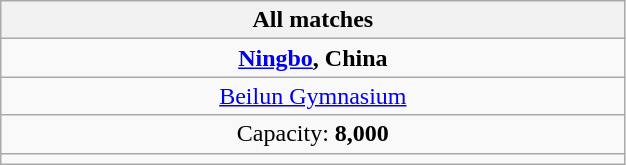<table class="wikitable" style="text-align:center; width:33%">
<tr>
<th>All matches</th>
</tr>
<tr>
<td><strong><a href='#'>Ningbo</a>, China</strong></td>
</tr>
<tr>
<td><a href='#'>Beilun Gymnasium</a></td>
</tr>
<tr>
<td>Capacity: <strong>8,000</strong></td>
</tr>
<tr>
<td></td>
</tr>
</table>
